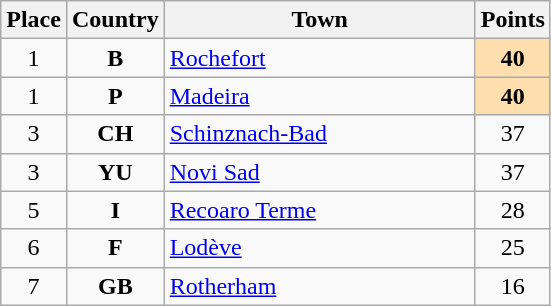<table class="wikitable">
<tr>
<th width="25">Place</th>
<th width="25">Country</th>
<th width="200">Town</th>
<th width="25">Points</th>
</tr>
<tr>
<td align="center">1</td>
<td align="center"><strong>B</strong></td>
<td align="left"><a href='#'>Rochefort</a></td>
<td align="center" style="background:NavajoWhite;"><strong>40</strong></td>
</tr>
<tr>
<td align="center">1</td>
<td align="center"><strong>P</strong></td>
<td align="left"><a href='#'>Madeira</a></td>
<td align="center" style="background:NavajoWhite;"><strong>40</strong></td>
</tr>
<tr>
<td align="center">3</td>
<td align="center"><strong>CH</strong></td>
<td align="left"><a href='#'>Schinznach-Bad</a></td>
<td align="center">37</td>
</tr>
<tr>
<td align="center">3</td>
<td align="center"><strong>YU</strong></td>
<td align="left"><a href='#'>Novi Sad</a></td>
<td align="center">37</td>
</tr>
<tr>
<td align="center">5</td>
<td align="center"><strong>I</strong></td>
<td align="left"><a href='#'>Recoaro Terme</a></td>
<td align="center">28</td>
</tr>
<tr>
<td align="center">6</td>
<td align="center"><strong>F</strong></td>
<td align="left"><a href='#'>Lodève</a></td>
<td align="center">25</td>
</tr>
<tr>
<td align="center">7</td>
<td align="center"><strong>GB</strong></td>
<td align="left"><a href='#'>Rotherham</a></td>
<td align="center">16</td>
</tr>
</table>
